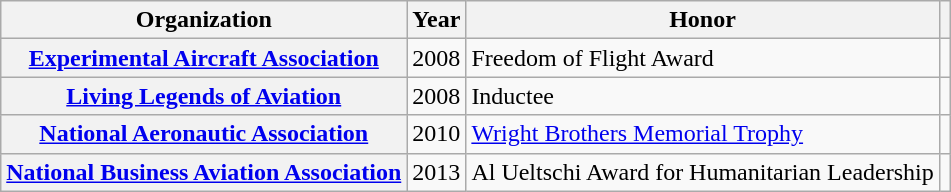<table class="wikitable plainrowheaders sortable" style="margin-right: 0;">
<tr>
<th scope="col">Organization</th>
<th scope="col">Year</th>
<th scope="col">Honor</th>
<th scope="col" class="unsortable"></th>
</tr>
<tr>
<th scope="row"><a href='#'>Experimental Aircraft Association</a></th>
<td>2008</td>
<td>Freedom of Flight Award</td>
<td style="text-align:center;"></td>
</tr>
<tr>
<th scope="row"><a href='#'>Living Legends of Aviation</a></th>
<td>2008</td>
<td>Inductee</td>
<td style="text-align:center;"></td>
</tr>
<tr>
<th scope="row"><a href='#'>National Aeronautic Association</a></th>
<td>2010</td>
<td><a href='#'>Wright Brothers Memorial Trophy</a></td>
<td style="text-align:center;"></td>
</tr>
<tr>
<th scope="row"><a href='#'>National Business Aviation Association</a></th>
<td>2013</td>
<td>Al Ueltschi Award for Humanitarian Leadership</td>
<td style="text-align:center;"></td>
</tr>
</table>
